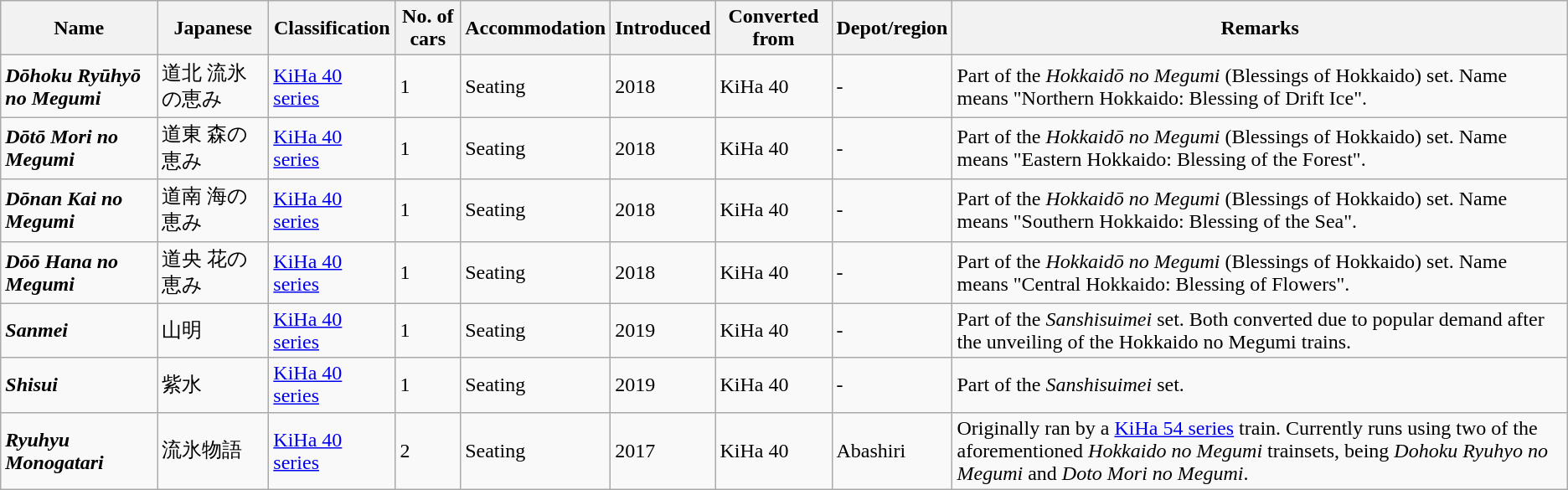<table class="wikitable">
<tr>
<th>Name</th>
<th>Japanese</th>
<th>Classification</th>
<th>No. of cars</th>
<th>Accommodation</th>
<th>Introduced</th>
<th>Converted from</th>
<th>Depot/region</th>
<th>Remarks</th>
</tr>
<tr>
<td><strong><em>Dōhoku Ryūhyō no Megumi</em></strong></td>
<td>道北 流氷の恵み</td>
<td><a href='#'>KiHa 40 series</a></td>
<td>1</td>
<td>Seating</td>
<td>2018</td>
<td>KiHa 40</td>
<td>-</td>
<td>Part of the <em>Hokkaidō no Megumi</em> (Blessings of Hokkaido) set. Name means "Northern Hokkaido: Blessing of Drift Ice".</td>
</tr>
<tr>
<td><strong><em>Dōtō Mori no Megumi</em></strong></td>
<td>道東 森の恵み</td>
<td><a href='#'>KiHa 40 series</a></td>
<td>1</td>
<td>Seating</td>
<td>2018</td>
<td>KiHa 40</td>
<td>-</td>
<td>Part of the <em>Hokkaidō no Megumi</em> (Blessings of Hokkaido) set. Name means "Eastern Hokkaido: Blessing of the Forest".</td>
</tr>
<tr>
<td><strong><em>Dōnan Kai no Megumi</em></strong></td>
<td>道南 海の恵み</td>
<td><a href='#'>KiHa 40 series</a></td>
<td>1</td>
<td>Seating</td>
<td>2018</td>
<td>KiHa 40</td>
<td>-</td>
<td>Part of the <em>Hokkaidō no Megumi</em> (Blessings of Hokkaido) set. Name means "Southern Hokkaido: Blessing of the Sea".</td>
</tr>
<tr>
<td><strong><em>Dōō Hana no Megumi</em></strong></td>
<td>道央 花の恵み</td>
<td><a href='#'>KiHa 40 series</a></td>
<td>1</td>
<td>Seating</td>
<td>2018</td>
<td>KiHa 40</td>
<td>-</td>
<td>Part of the <em>Hokkaidō no Megumi</em> (Blessings of Hokkaido) set. Name means "Central Hokkaido: Blessing of Flowers".</td>
</tr>
<tr>
<td><strong><em>Sanmei</em></strong></td>
<td>山明</td>
<td><a href='#'>KiHa 40 series</a></td>
<td>1</td>
<td>Seating</td>
<td>2019</td>
<td>KiHa 40</td>
<td>-</td>
<td>Part of the <em>Sanshisuimei</em> set. Both converted due to popular demand after the unveiling of the Hokkaido no Megumi trains.</td>
</tr>
<tr>
<td><strong><em>Shisui</em></strong></td>
<td>紫水</td>
<td><a href='#'>KiHa 40 series</a></td>
<td>1</td>
<td>Seating</td>
<td>2019</td>
<td>KiHa 40</td>
<td>-</td>
<td>Part of the <em>Sanshisuimei</em> set.</td>
</tr>
<tr>
<td><strong><em>Ryuhyu Monogatari</em></strong></td>
<td>流氷物語</td>
<td><a href='#'>KiHa 40 series</a></td>
<td>2</td>
<td>Seating</td>
<td>2017</td>
<td>KiHa 40</td>
<td>Abashiri</td>
<td>Originally ran by a <a href='#'>KiHa 54 series</a> train. Currently runs using two of the aforementioned <em>Hokkaido no Megumi</em> trainsets, being <em>Dohoku Ryuhyo no Megumi</em> and <em>Doto Mori no Megumi</em>.</td>
</tr>
</table>
